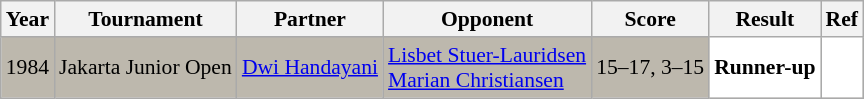<table class="sortable wikitable" style="font-size: 90%">
<tr>
<th>Year</th>
<th>Tournament</th>
<th>Partner</th>
<th>Opponent</th>
<th>Score</th>
<th>Result</th>
<th>Ref</th>
</tr>
<tr style="background:#BDB8AD">
<td align="center">1984</td>
<td align="left">Jakarta Junior Open</td>
<td align="left"> <a href='#'>Dwi Handayani</a></td>
<td align="left"> <a href='#'>Lisbet Stuer-Lauridsen</a><br> <a href='#'>Marian Christiansen</a></td>
<td align="left">15–17, 3–15</td>
<td style="text-align:left; background:white"> <strong>Runner-up</strong></td>
<td style="text-align:center; background:white"></td>
</tr>
</table>
